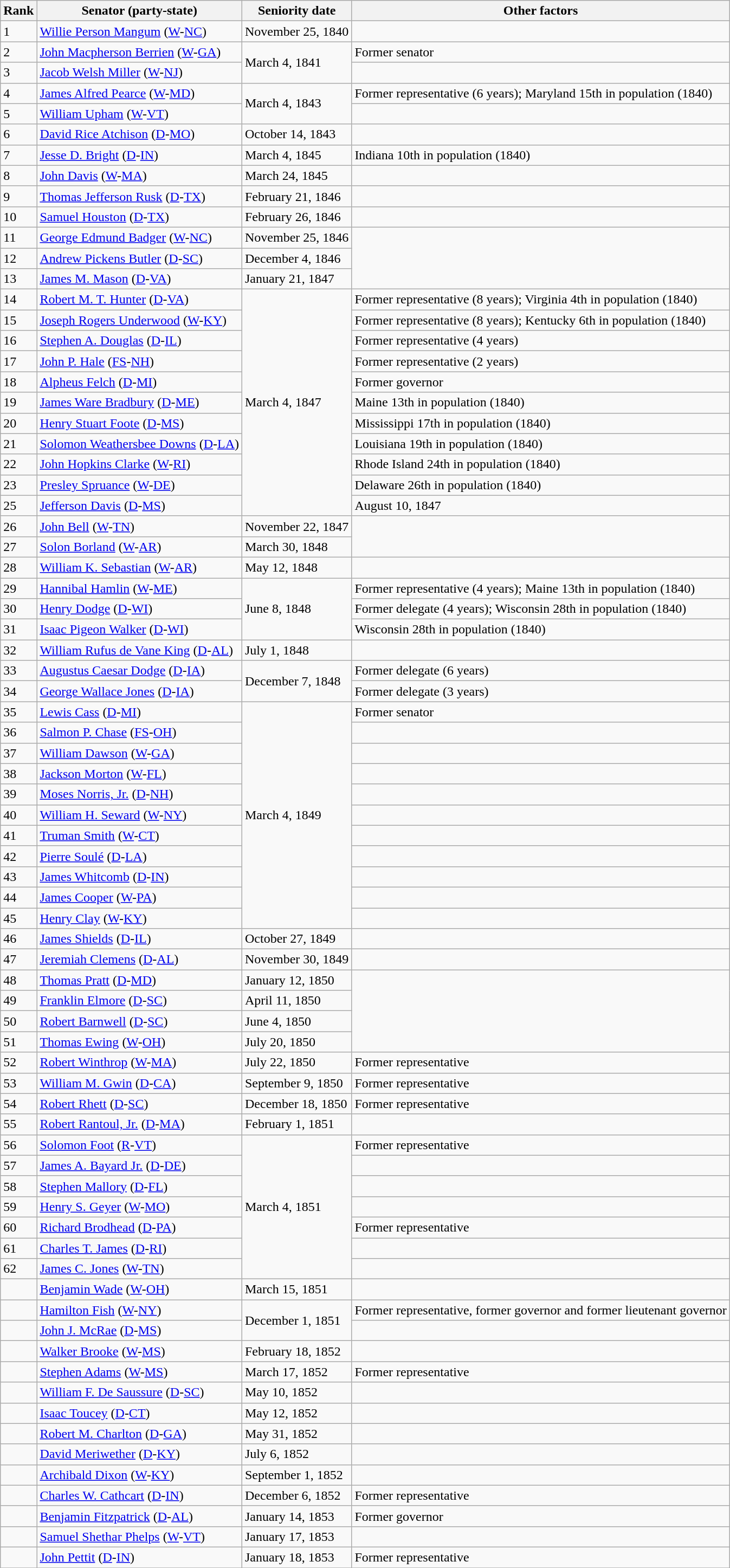<table class=wikitable>
<tr valign=bottom>
<th>Rank</th>
<th>Senator (party-state)</th>
<th>Seniority date</th>
<th>Other factors</th>
</tr>
<tr>
<td>1</td>
<td><a href='#'>Willie Person Mangum</a> (<a href='#'>W</a>-<a href='#'>NC</a>)</td>
<td>November 25, 1840</td>
<td></td>
</tr>
<tr>
<td>2</td>
<td><a href='#'>John Macpherson Berrien</a> (<a href='#'>W</a>-<a href='#'>GA</a>)</td>
<td rowspan=2>March 4, 1841</td>
<td>Former senator</td>
</tr>
<tr>
<td>3</td>
<td><a href='#'>Jacob Welsh Miller</a> (<a href='#'>W</a>-<a href='#'>NJ</a>)</td>
</tr>
<tr>
<td>4</td>
<td><a href='#'>James Alfred Pearce</a> (<a href='#'>W</a>-<a href='#'>MD</a>)</td>
<td rowspan=2>March 4, 1843</td>
<td>Former representative (6 years); Maryland 15th in population (1840)</td>
</tr>
<tr>
<td>5</td>
<td><a href='#'>William Upham</a> (<a href='#'>W</a>-<a href='#'>VT</a>)</td>
<td></td>
</tr>
<tr>
<td>6</td>
<td><a href='#'>David Rice Atchison</a> (<a href='#'>D</a>-<a href='#'>MO</a>)</td>
<td>October 14, 1843</td>
<td></td>
</tr>
<tr>
<td>7</td>
<td><a href='#'>Jesse D. Bright</a> (<a href='#'>D</a>-<a href='#'>IN</a>)</td>
<td>March 4, 1845</td>
<td>Indiana 10th in population (1840)</td>
</tr>
<tr>
<td>8</td>
<td><a href='#'>John Davis</a> (<a href='#'>W</a>-<a href='#'>MA</a>)</td>
<td>March 24, 1845</td>
</tr>
<tr>
<td>9</td>
<td><a href='#'>Thomas Jefferson Rusk</a> (<a href='#'>D</a>-<a href='#'>TX</a>)</td>
<td>February 21, 1846</td>
<td></td>
</tr>
<tr>
<td>10</td>
<td><a href='#'>Samuel Houston</a> (<a href='#'>D</a>-<a href='#'>TX</a>)</td>
<td>February 26, 1846</td>
<td></td>
</tr>
<tr>
<td>11</td>
<td><a href='#'>George Edmund Badger</a> (<a href='#'>W</a>-<a href='#'>NC</a>)</td>
<td>November 25, 1846</td>
</tr>
<tr>
<td>12</td>
<td><a href='#'>Andrew Pickens Butler</a> (<a href='#'>D</a>-<a href='#'>SC</a>)</td>
<td>December 4, 1846</td>
</tr>
<tr>
<td>13</td>
<td><a href='#'>James M. Mason</a> (<a href='#'>D</a>-<a href='#'>VA</a>)</td>
<td>January 21, 1847</td>
</tr>
<tr>
<td>14</td>
<td><a href='#'>Robert M. T. Hunter</a> (<a href='#'>D</a>-<a href='#'>VA</a>)</td>
<td rowspan=11>March 4, 1847</td>
<td>Former representative (8 years); Virginia 4th in population (1840)</td>
</tr>
<tr>
<td>15</td>
<td><a href='#'>Joseph Rogers Underwood</a> (<a href='#'>W</a>-<a href='#'>KY</a>)</td>
<td>Former representative (8 years); Kentucky 6th in population (1840)</td>
</tr>
<tr>
<td>16</td>
<td><a href='#'>Stephen A. Douglas</a> (<a href='#'>D</a>-<a href='#'>IL</a>)</td>
<td>Former representative (4 years)</td>
</tr>
<tr>
<td>17</td>
<td><a href='#'>John P. Hale</a> (<a href='#'>FS</a>-<a href='#'>NH</a>)</td>
<td>Former representative (2 years)</td>
</tr>
<tr>
<td>18</td>
<td><a href='#'>Alpheus Felch</a> (<a href='#'>D</a>-<a href='#'>MI</a>)</td>
<td>Former governor</td>
</tr>
<tr>
<td>19</td>
<td><a href='#'>James Ware Bradbury</a> (<a href='#'>D</a>-<a href='#'>ME</a>)</td>
<td>Maine 13th in population (1840)</td>
</tr>
<tr>
<td>20</td>
<td><a href='#'>Henry Stuart Foote</a> (<a href='#'>D</a>-<a href='#'>MS</a>)</td>
<td>Mississippi 17th in population (1840)</td>
</tr>
<tr>
<td>21</td>
<td><a href='#'>Solomon Weathersbee Downs</a> (<a href='#'>D</a>-<a href='#'>LA</a>)</td>
<td>Louisiana 19th in population (1840)</td>
</tr>
<tr>
<td>22</td>
<td><a href='#'>John Hopkins Clarke</a> (<a href='#'>W</a>-<a href='#'>RI</a>)</td>
<td>Rhode Island 24th in population (1840)</td>
</tr>
<tr>
<td>23</td>
<td><a href='#'>Presley Spruance</a> (<a href='#'>W</a>-<a href='#'>DE</a>)</td>
<td>Delaware 26th in population (1840)</td>
</tr>
<tr>
<td>25</td>
<td><a href='#'>Jefferson Davis</a> (<a href='#'>D</a>-<a href='#'>MS</a>)</td>
<td>August 10, 1847</td>
</tr>
<tr>
<td>26</td>
<td><a href='#'>John Bell</a> (<a href='#'>W</a>-<a href='#'>TN</a>)</td>
<td>November 22, 1847</td>
</tr>
<tr>
<td>27</td>
<td><a href='#'>Solon Borland</a> (<a href='#'>W</a>-<a href='#'>AR</a>)</td>
<td>March 30, 1848</td>
</tr>
<tr>
<td>28</td>
<td><a href='#'>William K. Sebastian</a> (<a href='#'>W</a>-<a href='#'>AR</a>)</td>
<td>May 12, 1848</td>
<td></td>
</tr>
<tr>
<td>29</td>
<td><a href='#'>Hannibal Hamlin</a> (<a href='#'>W</a>-<a href='#'>ME</a>)</td>
<td rowspan=3>June 8, 1848</td>
<td>Former representative (4 years); Maine 13th in population (1840)</td>
</tr>
<tr>
<td>30</td>
<td><a href='#'>Henry Dodge</a> (<a href='#'>D</a>-<a href='#'>WI</a>)</td>
<td>Former delegate (4 years); Wisconsin 28th in population (1840)</td>
</tr>
<tr>
<td>31</td>
<td><a href='#'>Isaac Pigeon Walker</a> (<a href='#'>D</a>-<a href='#'>WI</a>)</td>
<td>Wisconsin 28th in population (1840)</td>
</tr>
<tr>
<td>32</td>
<td><a href='#'>William Rufus de Vane King</a> (<a href='#'>D</a>-<a href='#'>AL</a>)</td>
<td>July 1, 1848</td>
</tr>
<tr>
<td>33</td>
<td><a href='#'>Augustus Caesar Dodge</a> (<a href='#'>D</a>-<a href='#'>IA</a>)</td>
<td rowspan=2>December 7, 1848</td>
<td>Former delegate (6 years)</td>
</tr>
<tr>
<td>34</td>
<td><a href='#'>George Wallace Jones</a> (<a href='#'>D</a>-<a href='#'>IA</a>)</td>
<td>Former delegate (3 years)</td>
</tr>
<tr>
<td>35</td>
<td><a href='#'>Lewis Cass</a> (<a href='#'>D</a>-<a href='#'>MI</a>)</td>
<td rowspan=11>March 4, 1849</td>
<td>Former senator</td>
</tr>
<tr>
<td>36</td>
<td><a href='#'>Salmon P. Chase</a> (<a href='#'>FS</a>-<a href='#'>OH</a>)</td>
<td></td>
</tr>
<tr>
<td>37</td>
<td><a href='#'>William Dawson</a> (<a href='#'>W</a>-<a href='#'>GA</a>)</td>
<td></td>
</tr>
<tr>
<td>38</td>
<td><a href='#'>Jackson Morton</a> (<a href='#'>W</a>-<a href='#'>FL</a>)</td>
<td></td>
</tr>
<tr>
<td>39</td>
<td><a href='#'>Moses Norris, Jr.</a> (<a href='#'>D</a>-<a href='#'>NH</a>)</td>
<td></td>
</tr>
<tr>
<td>40</td>
<td><a href='#'>William H. Seward</a> (<a href='#'>W</a>-<a href='#'>NY</a>)</td>
<td></td>
</tr>
<tr>
<td>41</td>
<td><a href='#'>Truman Smith</a> (<a href='#'>W</a>-<a href='#'>CT</a>)</td>
<td></td>
</tr>
<tr>
<td>42</td>
<td><a href='#'>Pierre Soulé</a> (<a href='#'>D</a>-<a href='#'>LA</a>)</td>
<td></td>
</tr>
<tr>
<td>43</td>
<td><a href='#'>James Whitcomb</a> (<a href='#'>D</a>-<a href='#'>IN</a>)</td>
<td></td>
</tr>
<tr>
<td>44</td>
<td><a href='#'>James Cooper</a> (<a href='#'>W</a>-<a href='#'>PA</a>)</td>
<td></td>
</tr>
<tr>
<td>45</td>
<td><a href='#'>Henry Clay</a> (<a href='#'>W</a>-<a href='#'>KY</a>)</td>
<td></td>
</tr>
<tr>
<td>46</td>
<td><a href='#'>James Shields</a> (<a href='#'>D</a>-<a href='#'>IL</a>)</td>
<td>October 27, 1849</td>
<td></td>
</tr>
<tr>
<td>47</td>
<td><a href='#'>Jeremiah Clemens</a> (<a href='#'>D</a>-<a href='#'>AL</a>)</td>
<td>November 30, 1849</td>
<td></td>
</tr>
<tr>
<td>48</td>
<td><a href='#'>Thomas Pratt</a> (<a href='#'>D</a>-<a href='#'>MD</a>)</td>
<td>January 12, 1850</td>
</tr>
<tr>
<td>49</td>
<td><a href='#'>Franklin Elmore</a> (<a href='#'>D</a>-<a href='#'>SC</a>)</td>
<td>April 11, 1850</td>
</tr>
<tr>
<td>50</td>
<td><a href='#'>Robert Barnwell</a> (<a href='#'>D</a>-<a href='#'>SC</a>)</td>
<td>June 4, 1850</td>
</tr>
<tr>
<td>51</td>
<td><a href='#'>Thomas Ewing</a> (<a href='#'>W</a>-<a href='#'>OH</a>)</td>
<td>July 20, 1850</td>
</tr>
<tr>
<td>52</td>
<td><a href='#'>Robert Winthrop</a> (<a href='#'>W</a>-<a href='#'>MA</a>)</td>
<td>July 22, 1850</td>
<td>Former representative</td>
</tr>
<tr>
<td>53</td>
<td><a href='#'>William M. Gwin</a> (<a href='#'>D</a>-<a href='#'>CA</a>)</td>
<td>September 9, 1850</td>
<td>Former representative</td>
</tr>
<tr>
<td>54</td>
<td><a href='#'>Robert Rhett</a> (<a href='#'>D</a>-<a href='#'>SC</a>)</td>
<td>December 18, 1850</td>
<td>Former representative</td>
</tr>
<tr>
<td>55</td>
<td><a href='#'>Robert Rantoul, Jr.</a> (<a href='#'>D</a>-<a href='#'>MA</a>)</td>
<td>February 1, 1851</td>
</tr>
<tr>
<td>56</td>
<td><a href='#'>Solomon Foot</a> (<a href='#'>R</a>-<a href='#'>VT</a>)</td>
<td rowspan=7>March 4, 1851</td>
<td>Former representative</td>
</tr>
<tr>
<td>57</td>
<td><a href='#'>James A. Bayard Jr.</a> (<a href='#'>D</a>-<a href='#'>DE</a>)</td>
<td></td>
</tr>
<tr>
<td>58</td>
<td><a href='#'>Stephen Mallory</a> (<a href='#'>D</a>-<a href='#'>FL</a>)</td>
<td></td>
</tr>
<tr>
<td>59</td>
<td><a href='#'>Henry S. Geyer</a> (<a href='#'>W</a>-<a href='#'>MO</a>)</td>
<td></td>
</tr>
<tr>
<td>60</td>
<td><a href='#'>Richard Brodhead</a> (<a href='#'>D</a>-<a href='#'>PA</a>)</td>
<td>Former representative</td>
</tr>
<tr>
<td>61</td>
<td><a href='#'>Charles T. James</a> (<a href='#'>D</a>-<a href='#'>RI</a>)</td>
<td></td>
</tr>
<tr>
<td>62</td>
<td><a href='#'>James C. Jones</a> (<a href='#'>W</a>-<a href='#'>TN</a>)</td>
<td></td>
</tr>
<tr>
<td></td>
<td><a href='#'>Benjamin Wade</a> (<a href='#'>W</a>-<a href='#'>OH</a>)</td>
<td>March 15, 1851</td>
</tr>
<tr>
<td></td>
<td><a href='#'>Hamilton Fish</a> (<a href='#'>W</a>-<a href='#'>NY</a>)</td>
<td rowspan=2>December 1, 1851</td>
<td>Former representative, former governor and former lieutenant governor</td>
</tr>
<tr>
<td></td>
<td><a href='#'>John J. McRae</a> (<a href='#'>D</a>-<a href='#'>MS</a>)</td>
<td></td>
</tr>
<tr>
<td></td>
<td><a href='#'>Walker Brooke</a> (<a href='#'>W</a>-<a href='#'>MS</a>)</td>
<td>February 18, 1852</td>
<td></td>
</tr>
<tr>
<td></td>
<td><a href='#'>Stephen Adams</a> (<a href='#'>W</a>-<a href='#'>MS</a>)</td>
<td>March 17, 1852</td>
<td>Former representative</td>
</tr>
<tr>
<td></td>
<td><a href='#'>William F. De Saussure</a> (<a href='#'>D</a>-<a href='#'>SC</a>)</td>
<td>May 10, 1852</td>
<td></td>
</tr>
<tr>
<td></td>
<td><a href='#'>Isaac Toucey</a> (<a href='#'>D</a>-<a href='#'>CT</a>)</td>
<td>May 12, 1852</td>
<td></td>
</tr>
<tr>
<td></td>
<td><a href='#'>Robert M. Charlton</a> (<a href='#'>D</a>-<a href='#'>GA</a>)</td>
<td>May 31, 1852</td>
<td></td>
</tr>
<tr>
<td></td>
<td><a href='#'>David Meriwether</a> (<a href='#'>D</a>-<a href='#'>KY</a>)</td>
<td>July 6, 1852</td>
<td></td>
</tr>
<tr>
<td></td>
<td><a href='#'>Archibald Dixon</a> (<a href='#'>W</a>-<a href='#'>KY</a>)</td>
<td>September 1, 1852</td>
<td></td>
</tr>
<tr>
<td></td>
<td><a href='#'>Charles W. Cathcart</a> (<a href='#'>D</a>-<a href='#'>IN</a>)</td>
<td>December 6, 1852</td>
<td>Former representative</td>
</tr>
<tr>
<td></td>
<td><a href='#'>Benjamin Fitzpatrick</a> (<a href='#'>D</a>-<a href='#'>AL</a>)</td>
<td>January 14, 1853</td>
<td>Former governor</td>
</tr>
<tr>
<td></td>
<td><a href='#'>Samuel Shethar Phelps</a> (<a href='#'>W</a>-<a href='#'>VT</a>)</td>
<td>January 17, 1853</td>
<td></td>
</tr>
<tr>
<td></td>
<td><a href='#'>John Pettit</a> (<a href='#'>D</a>-<a href='#'>IN</a>)</td>
<td>January 18, 1853</td>
<td>Former representative</td>
</tr>
<tr>
</tr>
</table>
